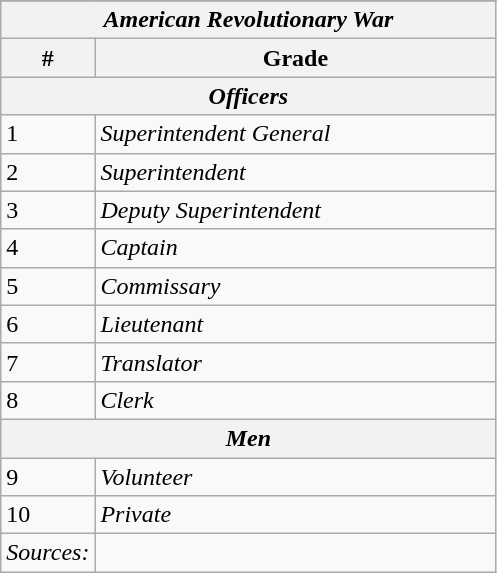<table class="wikitable">
<tr bgcolor="F1F1F1">
</tr>
<tr>
<th colspan=2><em>American Revolutionary War</em></th>
</tr>
<tr>
<th align="center" width="50">#</th>
<th align="center" width="260">Grade</th>
</tr>
<tr>
<th colspan=2><em>Officers</em></th>
</tr>
<tr>
<td>1</td>
<td><em>Superintendent General</em></td>
</tr>
<tr>
<td>2</td>
<td><em>Superintendent</em></td>
</tr>
<tr>
<td>3</td>
<td><em>Deputy Superintendent</em></td>
</tr>
<tr>
<td>4</td>
<td><em>Captain</em></td>
</tr>
<tr>
<td>5</td>
<td><em>Commissary</em></td>
</tr>
<tr>
<td>6</td>
<td><em>Lieutenant</em></td>
</tr>
<tr>
<td>7</td>
<td><em>Translator</em></td>
</tr>
<tr>
<td>8</td>
<td><em>Clerk</em></td>
</tr>
<tr>
<th colspan=2><em>Men</em></th>
</tr>
<tr>
<td>9</td>
<td><em>Volunteer</em></td>
</tr>
<tr>
<td>10</td>
<td><em>Private</em></td>
</tr>
<tr>
<td><em>Sources:</em></td>
<td></td>
</tr>
</table>
